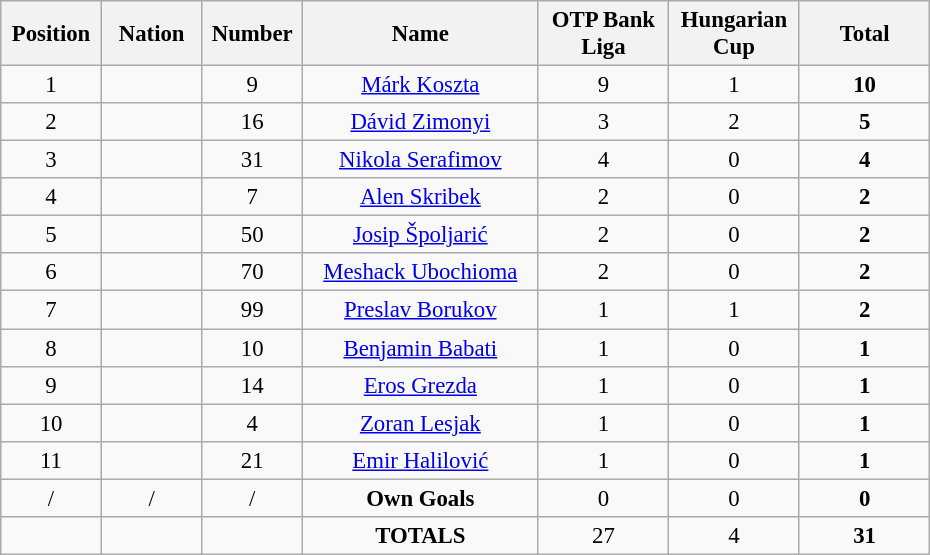<table class="wikitable" style="font-size: 95%; text-align: center;">
<tr>
<th width=60>Position</th>
<th width=60>Nation</th>
<th width=60>Number</th>
<th width=150>Name</th>
<th width=80>OTP Bank Liga</th>
<th width=80>Hungarian Cup</th>
<th width=80>Total</th>
</tr>
<tr>
<td>1</td>
<td></td>
<td>9</td>
<td><a href='#'>Márk Koszta</a></td>
<td>9</td>
<td>1</td>
<td><strong>10</strong></td>
</tr>
<tr>
<td>2</td>
<td></td>
<td>16</td>
<td><a href='#'>Dávid Zimonyi</a></td>
<td>3</td>
<td>2</td>
<td><strong>5</strong></td>
</tr>
<tr>
<td>3</td>
<td></td>
<td>31</td>
<td><a href='#'>Nikola Serafimov</a></td>
<td>4</td>
<td>0</td>
<td><strong>4</strong></td>
</tr>
<tr>
<td>4</td>
<td></td>
<td>7</td>
<td><a href='#'>Alen Skribek</a></td>
<td>2</td>
<td>0</td>
<td><strong>2</strong></td>
</tr>
<tr>
<td>5</td>
<td></td>
<td>50</td>
<td><a href='#'>Josip Špoljarić</a></td>
<td>2</td>
<td>0</td>
<td><strong>2</strong></td>
</tr>
<tr>
<td>6</td>
<td></td>
<td>70</td>
<td><a href='#'>Meshack Ubochioma</a></td>
<td>2</td>
<td>0</td>
<td><strong>2</strong></td>
</tr>
<tr>
<td>7</td>
<td></td>
<td>99</td>
<td><a href='#'>Preslav Borukov</a></td>
<td>1</td>
<td>1</td>
<td><strong>2</strong></td>
</tr>
<tr>
<td>8</td>
<td></td>
<td>10</td>
<td><a href='#'>Benjamin Babati</a></td>
<td>1</td>
<td>0</td>
<td><strong>1</strong></td>
</tr>
<tr>
<td>9</td>
<td></td>
<td>14</td>
<td><a href='#'>Eros Grezda</a></td>
<td>1</td>
<td>0</td>
<td><strong>1</strong></td>
</tr>
<tr>
<td>10</td>
<td></td>
<td>4</td>
<td><a href='#'>Zoran Lesjak</a></td>
<td>1</td>
<td>0</td>
<td><strong>1</strong></td>
</tr>
<tr>
<td>11</td>
<td></td>
<td>21</td>
<td><a href='#'>Emir Halilović</a></td>
<td>1</td>
<td>0</td>
<td><strong>1</strong></td>
</tr>
<tr>
<td>/</td>
<td>/</td>
<td>/</td>
<td><strong>Own Goals</strong></td>
<td>0</td>
<td>0</td>
<td><strong>0</strong></td>
</tr>
<tr>
<td></td>
<td></td>
<td></td>
<td><strong>TOTALS</strong></td>
<td>27</td>
<td>4</td>
<td><strong>31</strong></td>
</tr>
</table>
